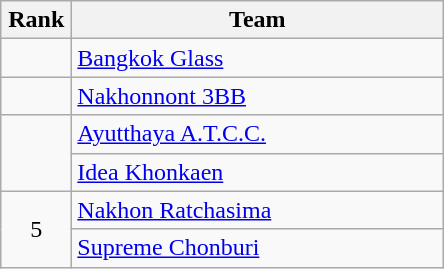<table class="wikitable" style="text-align: center;">
<tr>
<th width=40>Rank</th>
<th width=240>Team</th>
</tr>
<tr>
<td></td>
<td align=left><a href='#'>Bangkok Glass</a></td>
</tr>
<tr>
<td></td>
<td align=left><a href='#'>Nakhonnont 3BB</a></td>
</tr>
<tr>
<td rowspan=2></td>
<td align=left><a href='#'>Ayutthaya A.T.C.C.</a></td>
</tr>
<tr>
<td align=left><a href='#'>Idea Khonkaen</a></td>
</tr>
<tr>
<td rowspan=2>5</td>
<td align=left><a href='#'>Nakhon Ratchasima</a></td>
</tr>
<tr>
<td align=left><a href='#'>Supreme Chonburi</a></td>
</tr>
</table>
